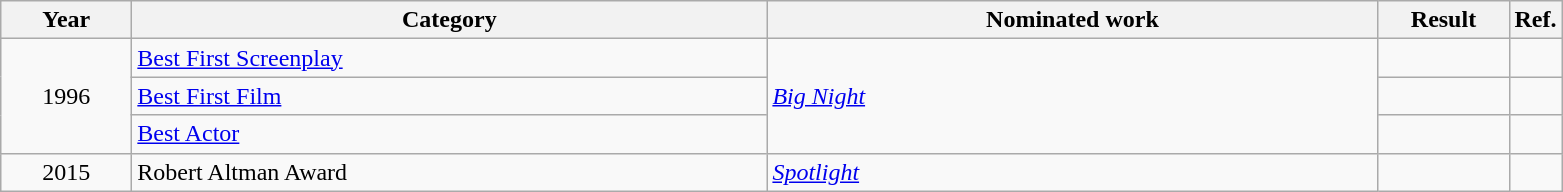<table class=wikitable>
<tr>
<th scope="col" style="width:5em;">Year</th>
<th scope="col" style="width:26em;">Category</th>
<th scope="col" style="width:25em;">Nominated work</th>
<th scope="col" style="width:5em;">Result</th>
<th>Ref.</th>
</tr>
<tr>
<td style="text-align:center;", rowspan="3">1996</td>
<td><a href='#'>Best First Screenplay</a></td>
<td rowspan="3"><em><a href='#'>Big Night</a></em></td>
<td></td>
<td></td>
</tr>
<tr>
<td><a href='#'>Best First Film</a></td>
<td></td>
<td></td>
</tr>
<tr>
<td><a href='#'>Best Actor</a></td>
<td></td>
<td></td>
</tr>
<tr>
<td style="text-align:center;">2015</td>
<td>Robert Altman Award</td>
<td><em><a href='#'>Spotlight</a></em></td>
<td></td>
<td></td>
</tr>
</table>
